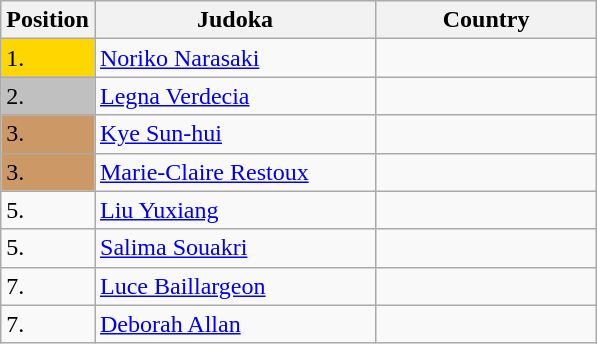<table class=wikitable>
<tr>
<th>Position</th>
<th width=180>Judoka</th>
<th width=140>Country</th>
</tr>
<tr>
<td bgcolor=gold>1.</td>
<td><a href='#'>Noriko Narasaki</a></td>
<td></td>
</tr>
<tr>
<td bgcolor=silver>2.</td>
<td><a href='#'>Legna Verdecia</a></td>
<td></td>
</tr>
<tr>
<td bgcolor=CC9966>3.</td>
<td><a href='#'>Kye Sun-hui</a></td>
<td></td>
</tr>
<tr>
<td bgcolor=CC9966>3.</td>
<td><a href='#'>Marie-Claire Restoux</a></td>
<td></td>
</tr>
<tr>
<td>5.</td>
<td><a href='#'>Liu Yuxiang</a></td>
<td></td>
</tr>
<tr>
<td>5.</td>
<td><a href='#'>Salima Souakri</a></td>
<td></td>
</tr>
<tr>
<td>7.</td>
<td><a href='#'>Luce Baillargeon</a></td>
<td></td>
</tr>
<tr>
<td>7.</td>
<td><a href='#'>Deborah Allan</a></td>
<td></td>
</tr>
</table>
